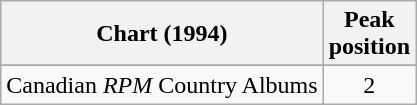<table class="wikitable">
<tr>
<th>Chart (1994)</th>
<th>Peak<br>position</th>
</tr>
<tr>
</tr>
<tr>
</tr>
<tr>
<td>Canadian <em>RPM</em> Country Albums</td>
<td align="center">2</td>
</tr>
</table>
